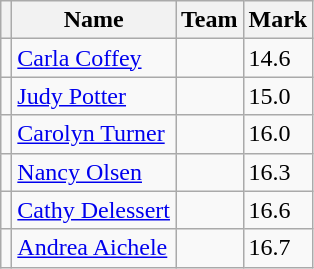<table class=wikitable>
<tr>
<th></th>
<th>Name</th>
<th>Team</th>
<th>Mark</th>
</tr>
<tr>
<td></td>
<td><a href='#'>Carla Coffey</a></td>
<td></td>
<td>14.6</td>
</tr>
<tr>
<td></td>
<td><a href='#'>Judy Potter</a></td>
<td></td>
<td>15.0</td>
</tr>
<tr>
<td></td>
<td><a href='#'>Carolyn Turner</a></td>
<td></td>
<td>16.0</td>
</tr>
<tr>
<td></td>
<td><a href='#'>Nancy Olsen</a></td>
<td></td>
<td>16.3</td>
</tr>
<tr>
<td></td>
<td><a href='#'>Cathy Delessert</a></td>
<td></td>
<td>16.6</td>
</tr>
<tr>
<td></td>
<td><a href='#'>Andrea Aichele</a></td>
<td></td>
<td>16.7</td>
</tr>
</table>
